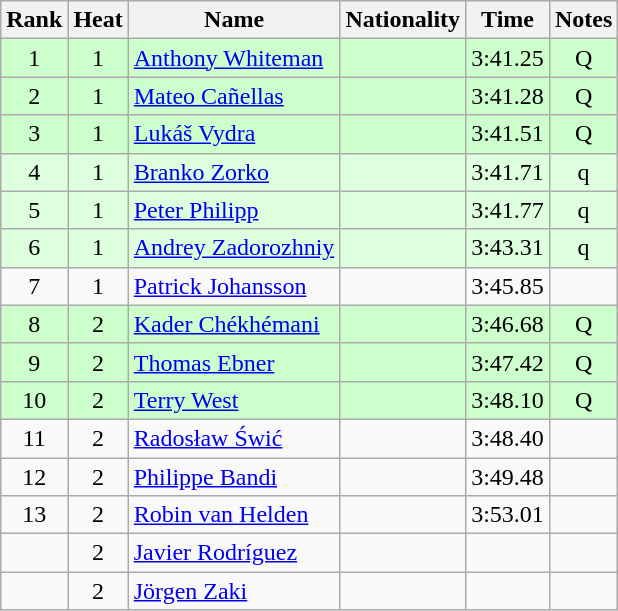<table class="wikitable sortable" style="text-align:center">
<tr>
<th>Rank</th>
<th>Heat</th>
<th>Name</th>
<th>Nationality</th>
<th>Time</th>
<th>Notes</th>
</tr>
<tr bgcolor=ccffcc>
<td>1</td>
<td>1</td>
<td align="left"><a href='#'>Anthony Whiteman</a></td>
<td align=left></td>
<td>3:41.25</td>
<td>Q</td>
</tr>
<tr bgcolor=ccffcc>
<td>2</td>
<td>1</td>
<td align="left"><a href='#'>Mateo Cañellas</a></td>
<td align=left></td>
<td>3:41.28</td>
<td>Q</td>
</tr>
<tr bgcolor=ccffcc>
<td>3</td>
<td>1</td>
<td align="left"><a href='#'>Lukáš Vydra</a></td>
<td align=left></td>
<td>3:41.51</td>
<td>Q</td>
</tr>
<tr bgcolor=ddffdd>
<td>4</td>
<td>1</td>
<td align="left"><a href='#'>Branko Zorko</a></td>
<td align=left></td>
<td>3:41.71</td>
<td>q</td>
</tr>
<tr bgcolor=ddffdd>
<td>5</td>
<td>1</td>
<td align="left"><a href='#'>Peter Philipp</a></td>
<td align=left></td>
<td>3:41.77</td>
<td>q</td>
</tr>
<tr bgcolor=ddffdd>
<td>6</td>
<td>1</td>
<td align="left"><a href='#'>Andrey Zadorozhniy</a></td>
<td align=left></td>
<td>3:43.31</td>
<td>q</td>
</tr>
<tr>
<td>7</td>
<td>1</td>
<td align="left"><a href='#'>Patrick Johansson</a></td>
<td align=left></td>
<td>3:45.85</td>
<td></td>
</tr>
<tr bgcolor=ccffcc>
<td>8</td>
<td>2</td>
<td align="left"><a href='#'>Kader Chékhémani</a></td>
<td align=left></td>
<td>3:46.68</td>
<td>Q</td>
</tr>
<tr bgcolor=ccffcc>
<td>9</td>
<td>2</td>
<td align="left"><a href='#'>Thomas Ebner</a></td>
<td align=left></td>
<td>3:47.42</td>
<td>Q</td>
</tr>
<tr bgcolor=ccffcc>
<td>10</td>
<td>2</td>
<td align="left"><a href='#'>Terry West</a></td>
<td align=left></td>
<td>3:48.10</td>
<td>Q</td>
</tr>
<tr>
<td>11</td>
<td>2</td>
<td align="left"><a href='#'>Radosław Świć</a></td>
<td align=left></td>
<td>3:48.40</td>
<td></td>
</tr>
<tr>
<td>12</td>
<td>2</td>
<td align="left"><a href='#'>Philippe Bandi</a></td>
<td align=left></td>
<td>3:49.48</td>
<td></td>
</tr>
<tr>
<td>13</td>
<td>2</td>
<td align="left"><a href='#'>Robin van Helden</a></td>
<td align=left></td>
<td>3:53.01</td>
<td></td>
</tr>
<tr>
<td></td>
<td>2</td>
<td align="left"><a href='#'>Javier Rodríguez</a></td>
<td align=left></td>
<td></td>
<td></td>
</tr>
<tr>
<td></td>
<td>2</td>
<td align="left"><a href='#'>Jörgen Zaki</a></td>
<td align=left></td>
<td></td>
<td></td>
</tr>
</table>
